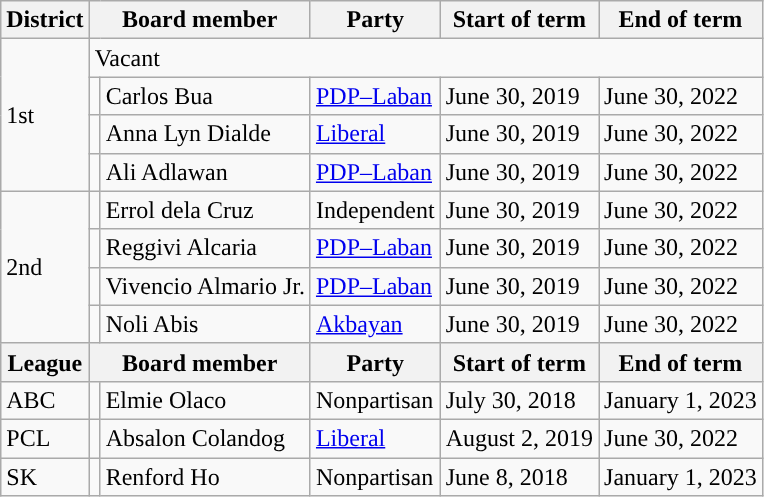<table class="wikitable">
<tr>
<th>District</th>
<th colspan="2">Board member</th>
<th>Party</th>
<th>Start of term</th>
<th>End of term</th>
</tr>
<tr>
<td rowspan="4">1st</td>
<td colspan="5">Vacant</td>
</tr>
<tr>
<td></td>
<td>Carlos Bua</td>
<td><a href='#'>PDP–Laban</a></td>
<td>June 30, 2019</td>
<td>June 30, 2022</td>
</tr>
<tr>
<td></td>
<td>Anna Lyn Dialde</td>
<td><a href='#'>Liberal</a></td>
<td>June 30, 2019</td>
<td>June 30, 2022</td>
</tr>
<tr>
<td></td>
<td>Ali Adlawan</td>
<td><a href='#'>PDP–Laban</a></td>
<td>June 30, 2019</td>
<td>June 30, 2022</td>
</tr>
<tr>
<td rowspan="4">2nd</td>
<td></td>
<td>Errol dela Cruz</td>
<td>Independent</td>
<td>June 30, 2019</td>
<td>June 30, 2022</td>
</tr>
<tr>
<td></td>
<td>Reggivi Alcaria</td>
<td><a href='#'>PDP–Laban</a></td>
<td>June 30, 2019</td>
<td>June 30, 2022</td>
</tr>
<tr>
<td></td>
<td>Vivencio Almario Jr.</td>
<td><a href='#'>PDP–Laban</a></td>
<td>June 30, 2019</td>
<td>June 30, 2022</td>
</tr>
<tr>
<td></td>
<td>Noli Abis</td>
<td><a href='#'>Akbayan</a></td>
<td>June 30, 2019</td>
<td>June 30, 2022</td>
</tr>
<tr>
<th>League</th>
<th colspan="2">Board member</th>
<th>Party</th>
<th>Start of term</th>
<th>End of term</th>
</tr>
<tr>
<td>ABC</td>
<td></td>
<td>Elmie Olaco</td>
<td>Nonpartisan</td>
<td>July 30, 2018</td>
<td>January 1, 2023</td>
</tr>
<tr>
<td>PCL</td>
<td></td>
<td>Absalon Colandog</td>
<td><a href='#'>Liberal</a></td>
<td>August 2, 2019</td>
<td>June 30, 2022</td>
</tr>
<tr>
<td>SK</td>
<td></td>
<td>Renford Ho</td>
<td>Nonpartisan</td>
<td>June 8, 2018</td>
<td>January 1, 2023</td>
</tr>
</table>
